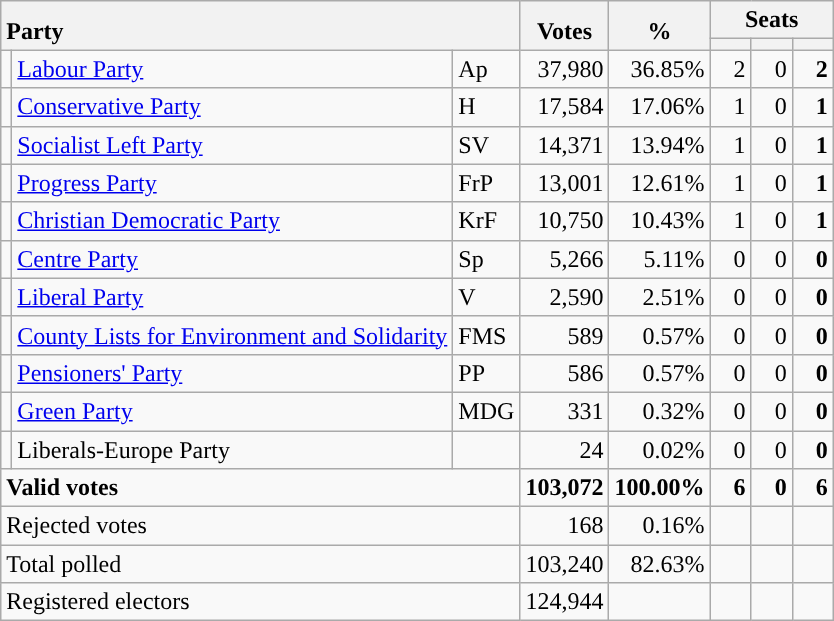<table class="wikitable" border="1" style="text-align:right;">
<tr>
<th style="text-align:left;" valign=bottom rowspan=2 colspan=3>Party</th>
<th align=center valign=bottom rowspan=2 width="50">Votes</th>
<th align=center valign=bottom rowspan=2 width="50">%</th>
<th colspan=3>Seats</th>
</tr>
<tr>
<th align=center valign=bottom width="20"><small></small></th>
<th align=center valign=bottom width="20"><small><a href='#'></a></small></th>
<th align=center valign=bottom width="20"><small></small></th>
</tr>
<tr>
<td style="color:inherit;background:"></td>
<td align=left><a href='#'>Labour Party</a></td>
<td align=left>Ap</td>
<td>37,980</td>
<td>36.85%</td>
<td>2</td>
<td>0</td>
<td><strong>2</strong></td>
</tr>
<tr>
<td style="color:inherit;background:"></td>
<td align=left><a href='#'>Conservative Party</a></td>
<td align=left>H</td>
<td>17,584</td>
<td>17.06%</td>
<td>1</td>
<td>0</td>
<td><strong>1</strong></td>
</tr>
<tr>
<td style="color:inherit;background:"></td>
<td align=left><a href='#'>Socialist Left Party</a></td>
<td align=left>SV</td>
<td>14,371</td>
<td>13.94%</td>
<td>1</td>
<td>0</td>
<td><strong>1</strong></td>
</tr>
<tr>
<td style="color:inherit;background:"></td>
<td align=left><a href='#'>Progress Party</a></td>
<td align=left>FrP</td>
<td>13,001</td>
<td>12.61%</td>
<td>1</td>
<td>0</td>
<td><strong>1</strong></td>
</tr>
<tr>
<td style="color:inherit;background:"></td>
<td align=left><a href='#'>Christian Democratic Party</a></td>
<td align=left>KrF</td>
<td>10,750</td>
<td>10.43%</td>
<td>1</td>
<td>0</td>
<td><strong>1</strong></td>
</tr>
<tr>
<td style="color:inherit;background:"></td>
<td align=left><a href='#'>Centre Party</a></td>
<td align=left>Sp</td>
<td>5,266</td>
<td>5.11%</td>
<td>0</td>
<td>0</td>
<td><strong>0</strong></td>
</tr>
<tr>
<td style="color:inherit;background:"></td>
<td align=left><a href='#'>Liberal Party</a></td>
<td align=left>V</td>
<td>2,590</td>
<td>2.51%</td>
<td>0</td>
<td>0</td>
<td><strong>0</strong></td>
</tr>
<tr>
<td></td>
<td align=left><a href='#'>County Lists for Environment and Solidarity</a></td>
<td align=left>FMS</td>
<td>589</td>
<td>0.57%</td>
<td>0</td>
<td>0</td>
<td><strong>0</strong></td>
</tr>
<tr>
<td style="color:inherit;background:"></td>
<td align=left><a href='#'>Pensioners' Party</a></td>
<td align=left>PP</td>
<td>586</td>
<td>0.57%</td>
<td>0</td>
<td>0</td>
<td><strong>0</strong></td>
</tr>
<tr>
<td style="color:inherit;background:"></td>
<td align=left><a href='#'>Green Party</a></td>
<td align=left>MDG</td>
<td>331</td>
<td>0.32%</td>
<td>0</td>
<td>0</td>
<td><strong>0</strong></td>
</tr>
<tr>
<td></td>
<td align=left>Liberals-Europe Party</td>
<td align=left></td>
<td>24</td>
<td>0.02%</td>
<td>0</td>
<td>0</td>
<td><strong>0</strong></td>
</tr>
<tr style="font-weight:bold">
<td align=left colspan=3>Valid votes</td>
<td>103,072</td>
<td>100.00%</td>
<td>6</td>
<td>0</td>
<td>6</td>
</tr>
<tr>
<td align=left colspan=3>Rejected votes</td>
<td>168</td>
<td>0.16%</td>
<td></td>
<td></td>
<td></td>
</tr>
<tr>
<td align=left colspan=3>Total polled</td>
<td>103,240</td>
<td>82.63%</td>
<td></td>
<td></td>
<td></td>
</tr>
<tr>
<td align=left colspan=3>Registered electors</td>
<td>124,944</td>
<td></td>
<td></td>
<td></td>
<td></td>
</tr>
</table>
